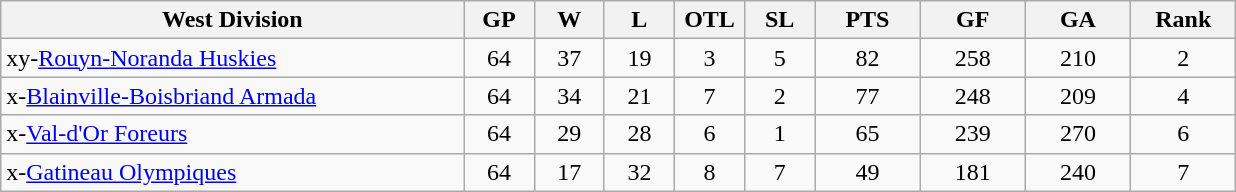<table class="wikitable" style="text-align:center">
<tr>
<th bgcolor="#DDDDFF" width="33%">West Division</th>
<th bgcolor="#DDDDFF" width="5%">GP</th>
<th bgcolor="#DDDDFF" width="5%">W</th>
<th bgcolor="#DDDDFF" width="5%">L</th>
<th bgcolor="#DDDDFF" width="5%">OTL</th>
<th bgcolor="#DDDDFF" width="5%">SL</th>
<th bgcolor="#DDDDFF" width="7.5%">PTS</th>
<th bgcolor="#DDDDFF" width="7.5%">GF</th>
<th bgcolor="#DDDDFF" width="7.5%">GA</th>
<th bgcolor="#DDDDFF" width="7.5%">Rank</th>
</tr>
<tr>
<td align=left>xy-<a href='#'>Rouyn-Noranda Huskies</a></td>
<td>64</td>
<td>37</td>
<td>19</td>
<td>3</td>
<td>5</td>
<td>82</td>
<td>258</td>
<td>210</td>
<td>2</td>
</tr>
<tr>
<td align=left>x-<a href='#'>Blainville-Boisbriand Armada</a></td>
<td>64</td>
<td>34</td>
<td>21</td>
<td>7</td>
<td>2</td>
<td>77</td>
<td>248</td>
<td>209</td>
<td>4</td>
</tr>
<tr>
<td align=left>x-<a href='#'>Val-d'Or Foreurs</a></td>
<td>64</td>
<td>29</td>
<td>28</td>
<td>6</td>
<td>1</td>
<td>65</td>
<td>239</td>
<td>270</td>
<td>6</td>
</tr>
<tr>
<td align=left>x-<a href='#'>Gatineau Olympiques</a></td>
<td>64</td>
<td>17</td>
<td>32</td>
<td>8</td>
<td>7</td>
<td>49</td>
<td>181</td>
<td>240</td>
<td>7</td>
</tr>
</table>
